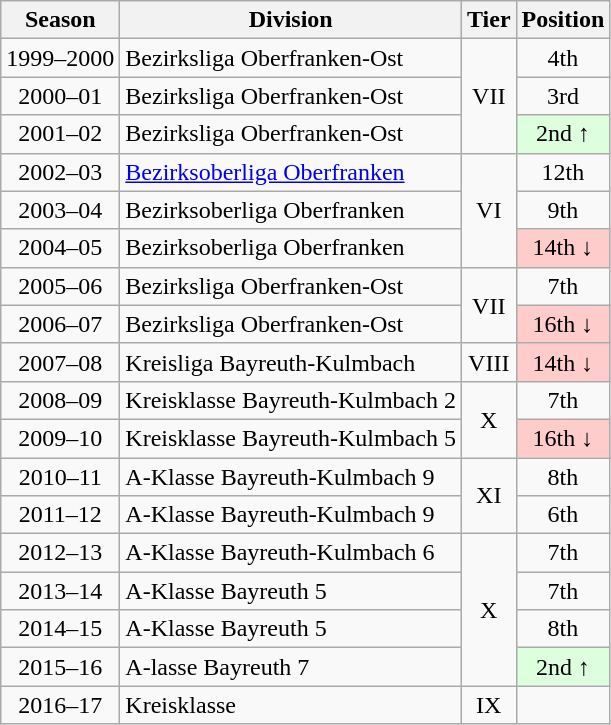<table class="wikitable">
<tr>
<th>Season</th>
<th>Division</th>
<th>Tier</th>
<th>Position</th>
</tr>
<tr align="center">
<td>1999–2000</td>
<td align="left">Bezirksliga Oberfranken-Ost</td>
<td rowspan=3>VII</td>
<td>4th</td>
</tr>
<tr align="center">
<td>2000–01</td>
<td align="left">Bezirksliga Oberfranken-Ost</td>
<td>3rd</td>
</tr>
<tr align="center">
<td>2001–02</td>
<td align="left">Bezirksliga Oberfranken-Ost</td>
<td style="background:#ddffdd">2nd ↑</td>
</tr>
<tr align="center">
<td>2002–03</td>
<td align="left"><a href='#'>Bezirksoberliga Oberfranken</a></td>
<td rowspan=3>VI</td>
<td>12th</td>
</tr>
<tr align="center">
<td>2003–04</td>
<td align="left">Bezirksoberliga Oberfranken</td>
<td>9th</td>
</tr>
<tr align="center">
<td>2004–05</td>
<td align="left">Bezirksoberliga Oberfranken</td>
<td style="background:#ffcccc">14th ↓</td>
</tr>
<tr align="center">
<td>2005–06</td>
<td align="left">Bezirksliga Oberfranken-Ost</td>
<td rowspan=2>VII</td>
<td>7th</td>
</tr>
<tr align="center">
<td>2006–07</td>
<td align="left">Bezirksliga Oberfranken-Ost</td>
<td style="background:#ffcccc">16th ↓</td>
</tr>
<tr align="center">
<td>2007–08</td>
<td align="left">Kreisliga Bayreuth-Kulmbach</td>
<td>VIII</td>
<td style="background:#ffcccc">14th ↓</td>
</tr>
<tr align="center">
<td>2008–09</td>
<td align="left">Kreisklasse Bayreuth-Kulmbach 2</td>
<td rowspan=2>X</td>
<td>7th</td>
</tr>
<tr align="center">
<td>2009–10</td>
<td align="left">Kreisklasse Bayreuth-Kulmbach 5</td>
<td style="background:#ffcccc">16th ↓</td>
</tr>
<tr align="center">
<td>2010–11</td>
<td align="left">A-Klasse Bayreuth-Kulmbach 9</td>
<td rowspan=2>XI</td>
<td>8th</td>
</tr>
<tr align="center">
<td>2011–12</td>
<td align="left">A-Klasse Bayreuth-Kulmbach 9</td>
<td>6th</td>
</tr>
<tr align="center">
<td>2012–13</td>
<td align="left">A-Klasse Bayreuth-Kulmbach 6</td>
<td rowspan=4>X</td>
<td>7th</td>
</tr>
<tr align="center">
<td>2013–14</td>
<td align="left">A-Klasse Bayreuth 5</td>
<td>7th</td>
</tr>
<tr align="center">
<td>2014–15</td>
<td align="left">A-Klasse Bayreuth 5</td>
<td>8th</td>
</tr>
<tr align="center">
<td>2015–16</td>
<td align="left">A-lasse Bayreuth 7</td>
<td style="background:#ddffdd">2nd ↑</td>
</tr>
<tr align="center">
<td>2016–17</td>
<td align="left">Kreisklasse</td>
<td>IX</td>
<td></td>
</tr>
</table>
